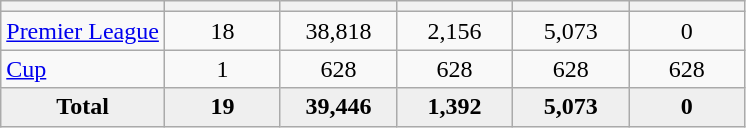<table class="wikitable" style="text-align: center;">
<tr>
<th></th>
<th style="width:70px;"></th>
<th style="width:70px;"></th>
<th style="width:70px;"></th>
<th style="width:70px;"></th>
<th style="width:70px;"></th>
</tr>
<tr>
<td align=left><a href='#'>Premier League</a></td>
<td>18</td>
<td>38,818</td>
<td>2,156</td>
<td>5,073</td>
<td>0</td>
</tr>
<tr>
<td align=left><a href='#'>Cup</a></td>
<td>1</td>
<td>628</td>
<td>628</td>
<td>628</td>
<td>628</td>
</tr>
<tr bgcolor="#EFEFEF">
<td><strong>Total</strong></td>
<td><strong>19</strong></td>
<td><strong>39,446</strong></td>
<td><strong>1,392</strong></td>
<td><strong>5,073</strong></td>
<td><strong>0</strong></td>
</tr>
</table>
